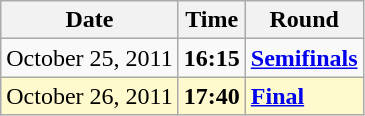<table class="wikitable">
<tr>
<th>Date</th>
<th>Time</th>
<th>Round</th>
</tr>
<tr>
<td>October 25, 2011</td>
<td><strong>16:15</strong></td>
<td><strong><a href='#'>Semifinals</a></strong></td>
</tr>
<tr style=background:lemonchiffon>
<td>October 26, 2011</td>
<td><strong>17:40</strong></td>
<td><strong><a href='#'>Final</a></strong></td>
</tr>
</table>
